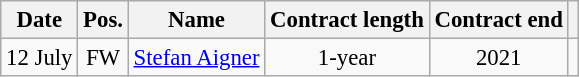<table class="wikitable" style="font-size:95%;text-align:center">
<tr>
<th>Date</th>
<th>Pos.</th>
<th>Name</th>
<th>Contract length</th>
<th>Contract end</th>
<th></th>
</tr>
<tr>
<td>12 July</td>
<td>FW</td>
<td><a href='#'>Stefan Aigner</a></td>
<td>1-year</td>
<td>2021</td>
<td></td>
</tr>
</table>
